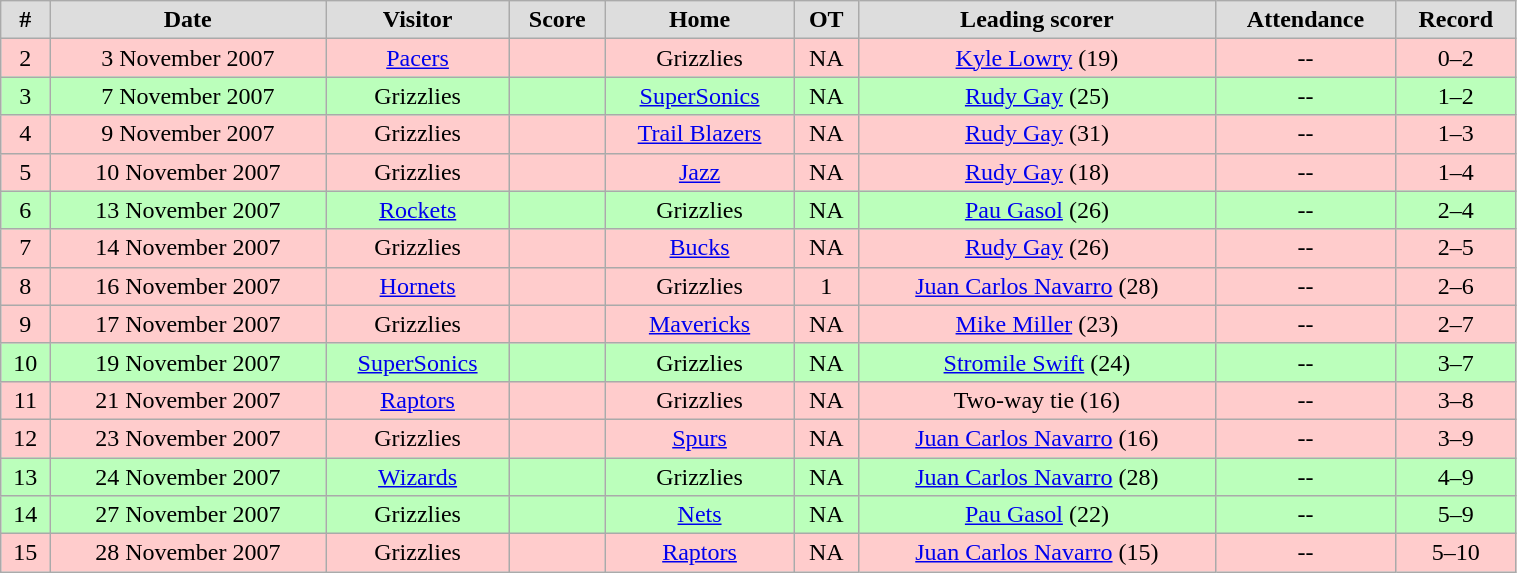<table class="wikitable" width="80%">
<tr align="center"  bgcolor="#dddddd">
<td><strong>#</strong></td>
<td><strong>Date</strong></td>
<td><strong>Visitor</strong></td>
<td><strong>Score</strong></td>
<td><strong>Home</strong></td>
<td><strong>OT</strong></td>
<td><strong>Leading scorer</strong></td>
<td><strong>Attendance</strong></td>
<td><strong>Record</strong></td>
</tr>
<tr align="center" bgcolor="#ffcccc">
<td>2</td>
<td>3 November 2007</td>
<td><a href='#'>Pacers</a></td>
<td></td>
<td>Grizzlies</td>
<td>NA</td>
<td><a href='#'>Kyle Lowry</a> (19)</td>
<td>--</td>
<td>0–2</td>
</tr>
<tr align="center" bgcolor="#bbffbb">
<td>3</td>
<td>7 November 2007</td>
<td>Grizzlies</td>
<td></td>
<td><a href='#'>SuperSonics</a></td>
<td>NA</td>
<td><a href='#'>Rudy Gay</a> (25)</td>
<td>--</td>
<td>1–2</td>
</tr>
<tr align="center" bgcolor="#ffcccc">
<td>4</td>
<td>9 November 2007</td>
<td>Grizzlies</td>
<td></td>
<td><a href='#'>Trail Blazers</a></td>
<td>NA</td>
<td><a href='#'>Rudy Gay</a> (31)</td>
<td>--</td>
<td>1–3</td>
</tr>
<tr align="center" bgcolor="#ffcccc">
<td>5</td>
<td>10 November 2007</td>
<td>Grizzlies</td>
<td></td>
<td><a href='#'>Jazz</a></td>
<td>NA</td>
<td><a href='#'>Rudy Gay</a> (18)</td>
<td>--</td>
<td>1–4</td>
</tr>
<tr align="center" bgcolor="#bbffbb">
<td>6</td>
<td>13 November 2007</td>
<td><a href='#'>Rockets</a></td>
<td></td>
<td>Grizzlies</td>
<td>NA</td>
<td><a href='#'>Pau Gasol</a> (26)</td>
<td>--</td>
<td>2–4</td>
</tr>
<tr align="center" bgcolor="#ffcccc">
<td>7</td>
<td>14 November 2007</td>
<td>Grizzlies</td>
<td></td>
<td><a href='#'>Bucks</a></td>
<td>NA</td>
<td><a href='#'>Rudy Gay</a> (26)</td>
<td>--</td>
<td>2–5</td>
</tr>
<tr align="center" bgcolor="#ffcccc">
<td>8</td>
<td>16 November 2007</td>
<td><a href='#'>Hornets</a></td>
<td></td>
<td>Grizzlies</td>
<td>1</td>
<td><a href='#'>Juan Carlos Navarro</a> (28)</td>
<td>--</td>
<td>2–6</td>
</tr>
<tr align="center" bgcolor="#ffcccc">
<td>9</td>
<td>17 November 2007</td>
<td>Grizzlies</td>
<td></td>
<td><a href='#'>Mavericks</a></td>
<td>NA</td>
<td><a href='#'>Mike Miller</a> (23)</td>
<td>--</td>
<td>2–7</td>
</tr>
<tr align="center" bgcolor="#bbffbb">
<td>10</td>
<td>19 November 2007</td>
<td><a href='#'>SuperSonics</a></td>
<td></td>
<td>Grizzlies</td>
<td>NA</td>
<td><a href='#'>Stromile Swift</a> (24)</td>
<td>--</td>
<td>3–7</td>
</tr>
<tr align="center" bgcolor="#ffcccc">
<td>11</td>
<td>21 November 2007</td>
<td><a href='#'>Raptors</a></td>
<td></td>
<td>Grizzlies</td>
<td>NA</td>
<td>Two-way tie (16)</td>
<td>--</td>
<td>3–8</td>
</tr>
<tr align="center" bgcolor="#ffcccc">
<td>12</td>
<td>23 November 2007</td>
<td>Grizzlies</td>
<td></td>
<td><a href='#'>Spurs</a></td>
<td>NA</td>
<td><a href='#'>Juan Carlos Navarro</a> (16)</td>
<td>--</td>
<td>3–9</td>
</tr>
<tr align="center" bgcolor="#bbffbb">
<td>13</td>
<td>24 November 2007</td>
<td><a href='#'>Wizards</a></td>
<td></td>
<td>Grizzlies</td>
<td>NA</td>
<td><a href='#'>Juan Carlos Navarro</a> (28)</td>
<td>--</td>
<td>4–9</td>
</tr>
<tr align="center" bgcolor="#bbffbb">
<td>14</td>
<td>27 November 2007</td>
<td>Grizzlies</td>
<td></td>
<td><a href='#'>Nets</a></td>
<td>NA</td>
<td><a href='#'>Pau Gasol</a> (22)</td>
<td>--</td>
<td>5–9</td>
</tr>
<tr align="center" bgcolor="#ffcccc">
<td>15</td>
<td>28 November 2007</td>
<td>Grizzlies</td>
<td></td>
<td><a href='#'>Raptors</a></td>
<td>NA</td>
<td><a href='#'>Juan Carlos Navarro</a> (15)</td>
<td>--</td>
<td>5–10</td>
</tr>
</table>
